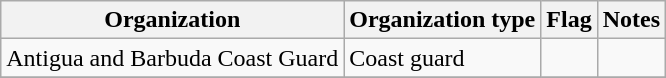<table class="wikitable">
<tr>
<th>Organization</th>
<th>Organization type</th>
<th>Flag</th>
<th>Notes</th>
</tr>
<tr>
<td>Antigua and Barbuda Coast Guard</td>
<td>Coast guard</td>
<td></td>
<td></td>
</tr>
<tr>
</tr>
</table>
